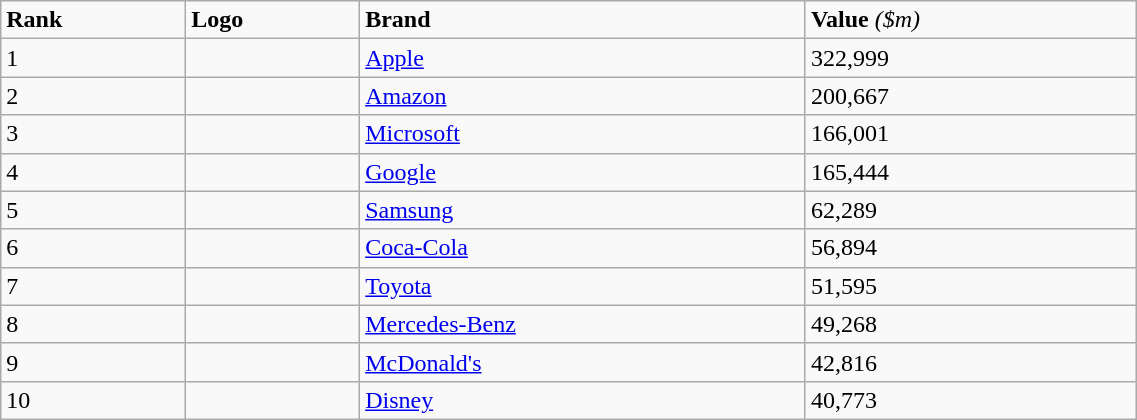<table class="wikitable" style="width: 60%; height: 200px;">
<tr>
<td><strong>Rank</strong></td>
<td><strong>Logo</strong></td>
<td><strong>Brand</strong></td>
<td><strong>Value</strong> <em>($m)</em></td>
</tr>
<tr>
<td>1</td>
<td></td>
<td><a href='#'>Apple</a></td>
<td>322,999</td>
</tr>
<tr>
<td>2</td>
<td></td>
<td><a href='#'>Amazon</a></td>
<td>200,667</td>
</tr>
<tr>
<td>3</td>
<td></td>
<td><a href='#'>Microsoft</a></td>
<td>166,001</td>
</tr>
<tr>
<td>4</td>
<td></td>
<td><a href='#'>Google</a></td>
<td>165,444</td>
</tr>
<tr>
<td>5</td>
<td></td>
<td><a href='#'>Samsung</a></td>
<td>62,289</td>
</tr>
<tr>
<td>6</td>
<td></td>
<td><a href='#'>Coca-Cola</a></td>
<td>56,894</td>
</tr>
<tr>
<td>7</td>
<td></td>
<td><a href='#'>Toyota</a></td>
<td>51,595</td>
</tr>
<tr>
<td>8</td>
<td></td>
<td><a href='#'>Mercedes-Benz</a></td>
<td>49,268</td>
</tr>
<tr>
<td>9</td>
<td></td>
<td><a href='#'>McDonald's</a></td>
<td>42,816</td>
</tr>
<tr>
<td>10</td>
<td></td>
<td><a href='#'>Disney</a></td>
<td>40,773</td>
</tr>
</table>
